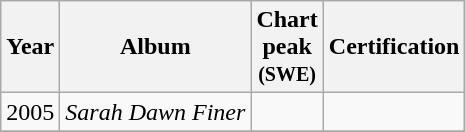<table class="wikitable">
<tr>
<th>Year</th>
<th>Album</th>
<th>Chart <br>peak<br><small>(SWE)</small><br></th>
<th>Certification</th>
</tr>
<tr>
<td>2005</td>
<td><em>Sarah Dawn Finer</em></td>
<td style="text-align:center;"></td>
<td></td>
</tr>
<tr>
</tr>
</table>
